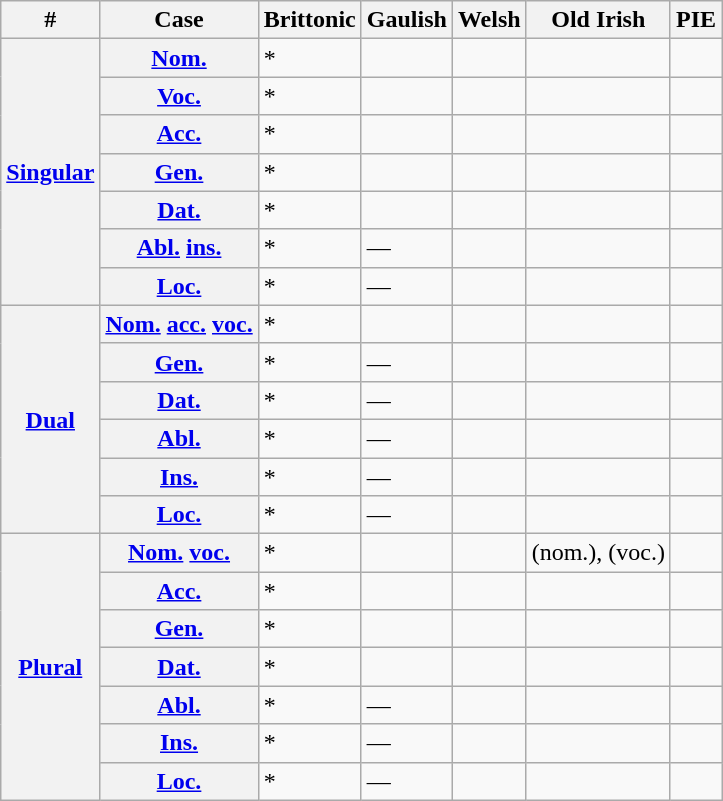<table class="wikitable">
<tr>
<th>#</th>
<th>Case</th>
<th>Brittonic</th>
<th>Gaulish</th>
<th>Welsh</th>
<th>Old Irish</th>
<th>PIE</th>
</tr>
<tr>
<th rowspan="7"><a href='#'>Singular</a></th>
<th><a href='#'>Nom.</a></th>
<td>*</td>
<td></td>
<td></td>
<td></td>
<td></td>
</tr>
<tr>
<th><a href='#'>Voc.</a></th>
<td>*</td>
<td></td>
<td></td>
<td></td>
<td></td>
</tr>
<tr>
<th><a href='#'>Acc.</a></th>
<td>*</td>
<td></td>
<td></td>
<td></td>
<td></td>
</tr>
<tr>
<th><a href='#'>Gen.</a></th>
<td>*</td>
<td></td>
<td></td>
<td></td>
<td></td>
</tr>
<tr>
<th><a href='#'>Dat.</a></th>
<td>*</td>
<td></td>
<td></td>
<td></td>
<td></td>
</tr>
<tr>
<th><a href='#'>Abl.</a> <a href='#'>ins.</a></th>
<td>*</td>
<td>—</td>
<td></td>
<td></td>
<td></td>
</tr>
<tr>
<th><a href='#'>Loc.</a></th>
<td>*</td>
<td>—</td>
<td></td>
<td></td>
<td></td>
</tr>
<tr>
<th rowspan="6"><a href='#'>Dual</a></th>
<th><a href='#'>Nom.</a> <a href='#'>acc.</a> <a href='#'>voc.</a></th>
<td>*</td>
<td></td>
<td></td>
<td></td>
<td></td>
</tr>
<tr>
<th><a href='#'>Gen.</a></th>
<td>*</td>
<td>—</td>
<td></td>
<td></td>
<td></td>
</tr>
<tr>
<th><a href='#'>Dat.</a></th>
<td>*</td>
<td>—</td>
<td></td>
<td></td>
<td></td>
</tr>
<tr>
<th><a href='#'>Abl.</a></th>
<td>*</td>
<td>—</td>
<td></td>
<td></td>
<td></td>
</tr>
<tr>
<th><a href='#'>Ins.</a></th>
<td>*</td>
<td>—</td>
<td></td>
<td></td>
<td></td>
</tr>
<tr>
<th><a href='#'>Loc.</a></th>
<td>*</td>
<td>—</td>
<td></td>
<td></td>
<td></td>
</tr>
<tr>
<th rowspan="7"><a href='#'>Plural</a></th>
<th><a href='#'>Nom.</a> <a href='#'>voc.</a></th>
<td>*</td>
<td></td>
<td></td>
<td> (nom.),  (voc.)</td>
<td></td>
</tr>
<tr>
<th><a href='#'>Acc.</a></th>
<td>*</td>
<td></td>
<td></td>
<td></td>
<td></td>
</tr>
<tr>
<th><a href='#'>Gen.</a></th>
<td>*</td>
<td></td>
<td></td>
<td></td>
<td></td>
</tr>
<tr>
<th><a href='#'>Dat.</a></th>
<td>*</td>
<td></td>
<td></td>
<td></td>
<td></td>
</tr>
<tr>
<th><a href='#'>Abl.</a></th>
<td>*</td>
<td>—</td>
<td></td>
<td></td>
<td></td>
</tr>
<tr>
<th><a href='#'>Ins.</a></th>
<td>*</td>
<td>—</td>
<td></td>
<td></td>
<td></td>
</tr>
<tr>
<th><a href='#'>Loc.</a></th>
<td>*</td>
<td>—</td>
<td></td>
<td></td>
<td></td>
</tr>
</table>
